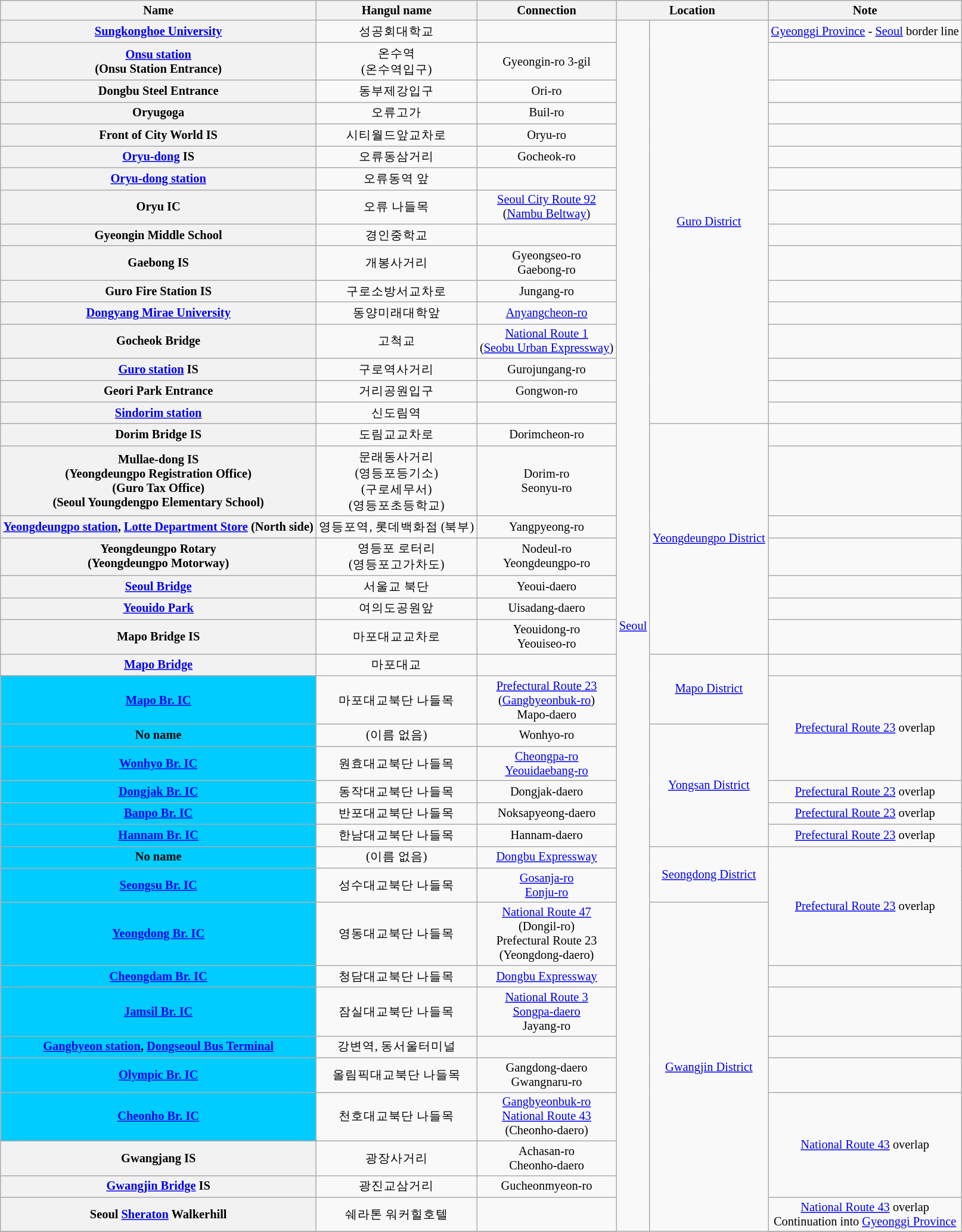<table class="wikitable" style="font-size: 85%; text-align: center;">
<tr>
<th>Name </th>
<th>Hangul name</th>
<th>Connection</th>
<th colspan="2">Location</th>
<th>Note</th>
</tr>
<tr>
<th><a href='#'>Sungkonghoe University</a></th>
<td>성공회대학교</td>
<td></td>
<td rowspan=42><a href='#'>Seoul</a></td>
<td rowspan=16><a href='#'>Guro District</a></td>
<td><a href='#'>Gyeonggi Province</a> - <a href='#'>Seoul</a> border line</td>
</tr>
<tr>
<th><a href='#'>Onsu station</a><br>(Onsu Station Entrance)</th>
<td>온수역<br>(온수역입구)</td>
<td>Gyeongin-ro 3-gil</td>
<td></td>
</tr>
<tr>
<th>Dongbu Steel Entrance</th>
<td>동부제강입구</td>
<td>Ori-ro</td>
<td></td>
</tr>
<tr>
<th>Oryugoga</th>
<td>오류고가</td>
<td>Buil-ro</td>
<td></td>
</tr>
<tr>
<th>Front of City World IS</th>
<td>시티월드앞교차로</td>
<td>Oryu-ro</td>
<td></td>
</tr>
<tr>
<th><a href='#'>Oryu-dong</a> IS</th>
<td>오류동삼거리</td>
<td>Gocheok-ro</td>
<td></td>
</tr>
<tr>
<th><a href='#'>Oryu-dong station</a></th>
<td>오류동역 앞</td>
<td></td>
<td></td>
</tr>
<tr>
<th>Oryu IC</th>
<td>오류 나들목</td>
<td><a href='#'>Seoul City Route 92</a><br>(<a href='#'>Nambu Beltway</a>)</td>
<td></td>
</tr>
<tr>
<th>Gyeongin Middle School</th>
<td>경인중학교</td>
<td></td>
<td></td>
</tr>
<tr>
<th>Gaebong IS</th>
<td>개봉사거리</td>
<td>Gyeongseo-ro<br>Gaebong-ro</td>
<td></td>
</tr>
<tr>
<th>Guro Fire Station IS</th>
<td>구로소방서교차로</td>
<td>Jungang-ro</td>
<td></td>
</tr>
<tr>
<th><a href='#'>Dongyang Mirae University</a></th>
<td>동양미래대학앞</td>
<td><a href='#'>Anyangcheon-ro</a></td>
<td></td>
</tr>
<tr>
<th>Gocheok Bridge</th>
<td>고척교</td>
<td><a href='#'>National Route 1</a><br>(<a href='#'>Seobu Urban Expressway</a>)</td>
<td></td>
</tr>
<tr>
<th><a href='#'>Guro station</a> IS</th>
<td>구로역사거리</td>
<td>Gurojungang-ro</td>
<td></td>
</tr>
<tr>
<th>Geori Park Entrance</th>
<td>거리공원입구</td>
<td>Gongwon-ro</td>
<td></td>
</tr>
<tr>
<th><a href='#'>Sindorim station</a></th>
<td>신도림역</td>
<td></td>
<td></td>
</tr>
<tr>
<th>Dorim Bridge IS</th>
<td>도림교교차로</td>
<td>Dorimcheon-ro</td>
<td rowspan=7><a href='#'>Yeongdeungpo District</a></td>
<td></td>
</tr>
<tr>
<th>Mullae-dong IS<br>(Yeongdeungpo Registration Office)<br>(Guro Tax Office)<br>(Seoul Youngdengpo Elementary School)</th>
<td>문래동사거리<br>(영등포등기소)<br>(구로세무서)<br>(영등포초등학교)</td>
<td>Dorim-ro<br>Seonyu-ro</td>
<td></td>
</tr>
<tr>
<th><a href='#'>Yeongdeungpo station</a>, <a href='#'>Lotte Department Store</a> (North side)</th>
<td>영등포역, 롯데백화점 (북부)</td>
<td>Yangpyeong-ro</td>
<td></td>
</tr>
<tr>
<th>Yeongdeungpo Rotary<br>(Yeongdeungpo Motorway)</th>
<td>영등포 로터리<br>(영등포고가차도)</td>
<td>Nodeul-ro<br>Yeongdeungpo-ro</td>
<td></td>
</tr>
<tr>
<th><a href='#'>Seoul Bridge</a></th>
<td>서울교 북단</td>
<td>Yeoui-daero</td>
<td></td>
</tr>
<tr>
<th><a href='#'>Yeouido Park</a></th>
<td>여의도공원앞</td>
<td>Uisadang-daero</td>
<td></td>
</tr>
<tr>
<th>Mapo Bridge IS</th>
<td>마포대교교차로</td>
<td>Yeouidong-ro<br>Yeouiseo-ro</td>
<td></td>
</tr>
<tr>
<th><a href='#'>Mapo Bridge</a></th>
<td>마포대교</td>
<td></td>
<td rowspan=2><a href='#'>Mapo District</a></td>
<td></td>
</tr>
<tr>
<th style="background-color: #00CCFF;"><a href='#'>Mapo Br. IC</a></th>
<td>마포대교북단 나들목</td>
<td><a href='#'>Prefectural Route 23</a><br>(<a href='#'>Gangbyeonbuk-ro</a>)<br>Mapo-daero</td>
<td rowspan=3><a href='#'>Prefectural Route 23</a> overlap</td>
</tr>
<tr>
<th style="background-color: #00CCFF;">No name</th>
<td>(이름 없음)</td>
<td>Wonhyo-ro</td>
<td rowspan=5><a href='#'>Yongsan District</a></td>
</tr>
<tr>
<th style="background-color: #00CCFF;"><a href='#'>Wonhyo Br. IC</a></th>
<td>원효대교북단 나들목</td>
<td><a href='#'>Cheongpa-ro</a><br><a href='#'>Yeouidaebang-ro</a></td>
</tr>
<tr>
<th style="background-color: #00CCFF;"><a href='#'>Dongjak Br. IC</a></th>
<td>동작대교북단 나들목</td>
<td>Dongjak-daero</td>
<td><a href='#'>Prefectural Route 23</a> overlap</td>
</tr>
<tr>
<th style="background-color: #00CCFF;"><a href='#'>Banpo Br. IC</a></th>
<td>반포대교북단 나들목</td>
<td>Noksapyeong-daero</td>
<td><a href='#'>Prefectural Route 23</a> overlap</td>
</tr>
<tr>
<th style="background-color: #00CCFF;"><a href='#'>Hannam Br. IC</a></th>
<td>한남대교북단 나들목</td>
<td>Hannam-daero</td>
<td><a href='#'>Prefectural Route 23</a> overlap</td>
</tr>
<tr>
<th style="background-color: #00CCFF;">No name</th>
<td>(이름 없음)</td>
<td><a href='#'>Dongbu Expressway</a></td>
<td rowspan=2><a href='#'>Seongdong District</a></td>
<td rowspan=3><a href='#'>Prefectural Route 23</a> overlap</td>
</tr>
<tr>
<th style="background-color: #00CCFF;"><a href='#'>Seongsu Br. IC</a></th>
<td>성수대교북단 나들목</td>
<td><a href='#'>Gosanja-ro</a><br><a href='#'>Eonju-ro</a></td>
</tr>
<tr>
<th style="background-color: #00CCFF;"><a href='#'>Yeongdong Br. IC</a></th>
<td>영동대교북단 나들목</td>
<td><a href='#'>National Route 47</a><br>(Dongil-ro)<br>Prefectural Route 23<br>(Yeongdong-daero)</td>
<td rowspan=10><a href='#'>Gwangjin District</a></td>
</tr>
<tr>
<th style="background-color: #00CCFF;"><a href='#'>Cheongdam Br. IC</a></th>
<td>청담대교북단 나들목</td>
<td><a href='#'>Dongbu Expressway</a></td>
<td></td>
</tr>
<tr>
<th style="background-color: #00CCFF;"><a href='#'>Jamsil Br. IC</a></th>
<td>잠실대교북단 나들목</td>
<td><a href='#'>National Route 3</a><br><a href='#'>Songpa-daero</a><br>Jayang-ro</td>
<td></td>
</tr>
<tr>
<th style="background-color: #00CCFF;"><a href='#'>Gangbyeon station</a>, <a href='#'>Dongseoul Bus Terminal</a></th>
<td>강변역, 동서울터미널</td>
<td></td>
<td></td>
</tr>
<tr>
<th style="background-color: #00CCFF;"><a href='#'>Olympic Br. IC</a></th>
<td>올림픽대교북단 나들목</td>
<td>Gangdong-daero<br>Gwangnaru-ro</td>
<td></td>
</tr>
<tr>
<th style="background-color: #00CCFF;"><a href='#'>Cheonho Br. IC</a></th>
<td>천호대교북단 나들목</td>
<td><a href='#'>Gangbyeonbuk-ro</a><br><a href='#'>National Route 43</a><br>(Cheonho-daero)</td>
<td rowspan=3><a href='#'>National Route 43</a> overlap</td>
</tr>
<tr>
<th>Gwangjang IS</th>
<td>광장사거리</td>
<td>Achasan-ro<br>Cheonho-daero</td>
</tr>
<tr>
<th><a href='#'>Gwangjin Bridge</a> IS</th>
<td>광진교삼거리</td>
<td>Gucheonmyeon-ro</td>
</tr>
<tr>
<th>Seoul <a href='#'>Sheraton</a> Walkerhill</th>
<td>쉐라톤 워커힐호텔</td>
<td></td>
<td><a href='#'>National Route 43</a> overlap<br>Continuation into <a href='#'>Gyeonggi Province</a></td>
</tr>
<tr>
</tr>
</table>
